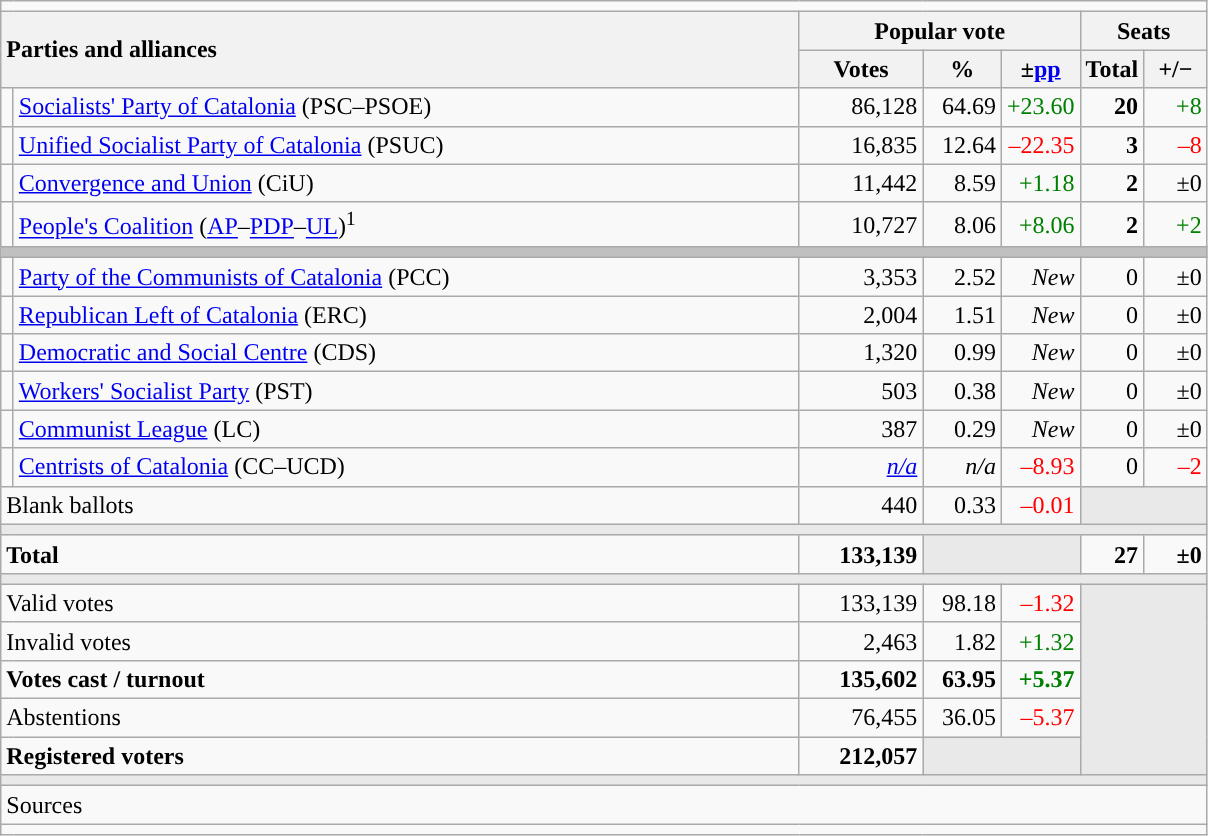<table class="wikitable" style="text-align:right;">
<tr>
<td colspan="7"></td>
</tr>
<tr>
<th style="text-align:left;" rowspan="2" colspan="2" width="525">Parties and alliances</th>
<th colspan="3">Popular vote</th>
<th colspan="2">Seats</th>
</tr>
<tr>
<th width="75">Votes</th>
<th width="45">%</th>
<th width="45">±<a href='#'>pp</a></th>
<th width="35">Total</th>
<th width="35">+/−</th>
</tr>
<tr>
<td width="1" style="color:inherit;background:"></td>
<td align="left"><a href='#'>Socialists' Party of Catalonia</a> (PSC–PSOE)</td>
<td>86,128</td>
<td>64.69</td>
<td style="color:green;">+23.60</td>
<td><strong>20</strong></td>
<td style="color:green;">+8</td>
</tr>
<tr>
<td style="color:inherit;background:"></td>
<td align="left"><a href='#'>Unified Socialist Party of Catalonia</a> (PSUC)</td>
<td>16,835</td>
<td>12.64</td>
<td style="color:red;">–22.35</td>
<td><strong>3</strong></td>
<td style="color:red;">–8</td>
</tr>
<tr>
<td style="color:inherit;background:"></td>
<td align="left"><a href='#'>Convergence and Union</a> (CiU)</td>
<td>11,442</td>
<td>8.59</td>
<td style="color:green;">+1.18</td>
<td><strong>2</strong></td>
<td>±0</td>
</tr>
<tr>
<td style="color:inherit;background:"></td>
<td align="left"><a href='#'>People's Coalition</a> (<a href='#'>AP</a>–<a href='#'>PDP</a>–<a href='#'>UL</a>)<sup>1</sup></td>
<td>10,727</td>
<td>8.06</td>
<td style="color:green;">+8.06</td>
<td><strong>2</strong></td>
<td style="color:green;">+2</td>
</tr>
<tr>
<td colspan="7" style="color:inherit;background:#C0C0C0"></td>
</tr>
<tr>
<td style="color:inherit;background:"></td>
<td align="left"><a href='#'>Party of the Communists of Catalonia</a> (PCC)</td>
<td>3,353</td>
<td>2.52</td>
<td><em>New</em></td>
<td>0</td>
<td>±0</td>
</tr>
<tr>
<td style="color:inherit;background:"></td>
<td align="left"><a href='#'>Republican Left of Catalonia</a> (ERC)</td>
<td>2,004</td>
<td>1.51</td>
<td><em>New</em></td>
<td>0</td>
<td>±0</td>
</tr>
<tr>
<td style="color:inherit;background:"></td>
<td align="left"><a href='#'>Democratic and Social Centre</a> (CDS)</td>
<td>1,320</td>
<td>0.99</td>
<td><em>New</em></td>
<td>0</td>
<td>±0</td>
</tr>
<tr>
<td style="color:inherit;background:"></td>
<td align="left"><a href='#'>Workers' Socialist Party</a> (PST)</td>
<td>503</td>
<td>0.38</td>
<td><em>New</em></td>
<td>0</td>
<td>±0</td>
</tr>
<tr>
<td style="color:inherit;background:"></td>
<td align="left"><a href='#'>Communist League</a> (LC)</td>
<td>387</td>
<td>0.29</td>
<td><em>New</em></td>
<td>0</td>
<td>±0</td>
</tr>
<tr>
<td style="color:inherit;background:"></td>
<td align="left"><a href='#'>Centrists of Catalonia</a> (CC–UCD)</td>
<td><em><a href='#'>n/a</a></em></td>
<td><em>n/a</em></td>
<td style="color:red;">–8.93</td>
<td>0</td>
<td style="color:red;">–2</td>
</tr>
<tr>
<td align="left" colspan="2">Blank ballots</td>
<td>440</td>
<td>0.33</td>
<td style="color:red;">–0.01</td>
<td style="color:inherit;background:#E9E9E9" colspan="2"></td>
</tr>
<tr>
<td colspan="7" style="color:inherit;background:#E9E9E9"></td>
</tr>
<tr style="font-weight:bold;">
<td align="left" colspan="2">Total</td>
<td>133,139</td>
<td bgcolor="#E9E9E9" colspan="2"></td>
<td>27</td>
<td>±0</td>
</tr>
<tr>
<td colspan="7" style="color:inherit;background:#E9E9E9"></td>
</tr>
<tr>
<td align="left" colspan="2">Valid votes</td>
<td>133,139</td>
<td>98.18</td>
<td style="color:red;">–1.32</td>
<td bgcolor="#E9E9E9" colspan="2" rowspan="5"></td>
</tr>
<tr>
<td align="left" colspan="2">Invalid votes</td>
<td>2,463</td>
<td>1.82</td>
<td style="color:green;">+1.32</td>
</tr>
<tr style="font-weight:bold;">
<td align="left" colspan="2">Votes cast / turnout</td>
<td>135,602</td>
<td>63.95</td>
<td style="color:green;">+5.37</td>
</tr>
<tr>
<td align="left" colspan="2">Abstentions</td>
<td>76,455</td>
<td>36.05</td>
<td style="color:red;">–5.37</td>
</tr>
<tr style="font-weight:bold;">
<td align="left" colspan="2">Registered voters</td>
<td>212,057</td>
<td bgcolor="#E9E9E9" colspan="2"></td>
</tr>
<tr>
<td colspan="7" style="color:inherit;background:#E9E9E9"></td>
</tr>
<tr>
<td align="left" colspan="7">Sources</td>
</tr>
<tr>
<td colspan="7" style="text-align:left; max-width:790px;"></td>
</tr>
</table>
